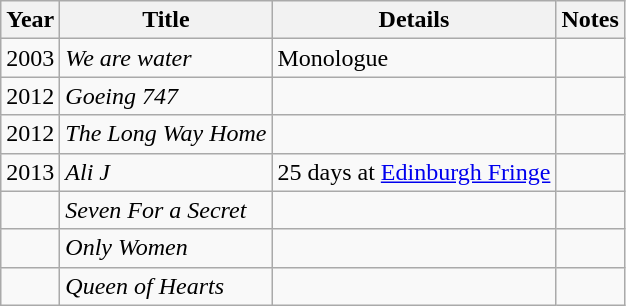<table class="wikitable">
<tr>
<th>Year</th>
<th>Title</th>
<th>Details</th>
<th>Notes</th>
</tr>
<tr>
<td>2003</td>
<td><em>We are water</em></td>
<td>Monologue</td>
<td></td>
</tr>
<tr>
<td>2012</td>
<td><em>Goeing 747</em></td>
<td></td>
<td></td>
</tr>
<tr>
<td>2012</td>
<td><em>The Long Way Home</em></td>
<td></td>
<td></td>
</tr>
<tr>
<td>2013</td>
<td><em>Ali J</em></td>
<td>25 days at <a href='#'>Edinburgh Fringe</a></td>
<td></td>
</tr>
<tr>
<td></td>
<td><em>Seven For a Secret</em></td>
<td></td>
<td></td>
</tr>
<tr>
<td></td>
<td><em>Only Women</em></td>
<td></td>
<td></td>
</tr>
<tr>
<td></td>
<td><em>Queen of Hearts</em></td>
<td></td>
<td></td>
</tr>
</table>
